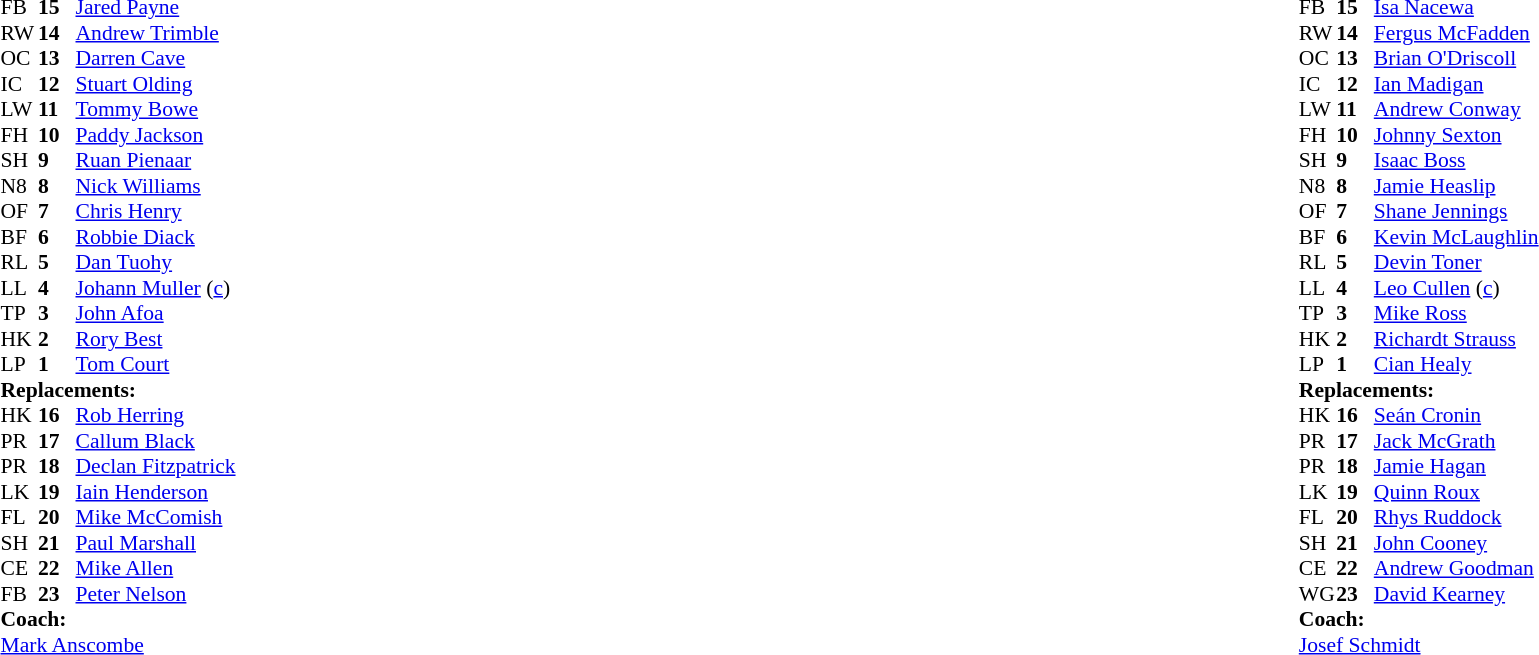<table style="width:100%;">
<tr>
<td style="vertical-align:top; width:50%;"><br><table style="font-size: 90%" cellspacing="0" cellpadding="0">
<tr>
<th width="25"></th>
<th width="25"></th>
</tr>
<tr>
<td>FB</td>
<td><strong>15</strong></td>
<td> <a href='#'>Jared Payne</a></td>
</tr>
<tr>
<td>RW</td>
<td><strong>14</strong></td>
<td> <a href='#'>Andrew Trimble</a></td>
</tr>
<tr>
<td>OC</td>
<td><strong>13</strong></td>
<td> <a href='#'>Darren Cave</a></td>
</tr>
<tr>
<td>IC</td>
<td><strong>12</strong></td>
<td> <a href='#'>Stuart Olding</a></td>
<td></td>
<td></td>
</tr>
<tr>
<td>LW</td>
<td><strong>11</strong></td>
<td> <a href='#'>Tommy Bowe</a></td>
</tr>
<tr>
<td>FH</td>
<td><strong>10</strong></td>
<td> <a href='#'>Paddy Jackson</a></td>
</tr>
<tr>
<td>SH</td>
<td><strong>9</strong></td>
<td> <a href='#'>Ruan Pienaar</a></td>
</tr>
<tr>
<td>N8</td>
<td><strong>8</strong></td>
<td> <a href='#'>Nick Williams</a></td>
</tr>
<tr>
<td>OF</td>
<td><strong>7</strong></td>
<td> <a href='#'>Chris Henry</a></td>
</tr>
<tr>
<td>BF</td>
<td><strong>6</strong></td>
<td> <a href='#'>Robbie Diack</a></td>
<td></td>
<td></td>
</tr>
<tr>
<td>RL</td>
<td><strong>5</strong></td>
<td> <a href='#'>Dan Tuohy</a></td>
</tr>
<tr>
<td>LL</td>
<td><strong>4</strong></td>
<td> <a href='#'>Johann Muller</a> (<a href='#'>c</a>)</td>
</tr>
<tr>
<td>TP</td>
<td><strong>3</strong></td>
<td> <a href='#'>John Afoa</a></td>
</tr>
<tr>
<td>HK</td>
<td><strong>2</strong></td>
<td> <a href='#'>Rory Best</a></td>
</tr>
<tr>
<td>LP</td>
<td><strong>1</strong></td>
<td> <a href='#'>Tom Court</a></td>
<td></td>
<td></td>
</tr>
<tr>
<td colspan=3><strong>Replacements:</strong></td>
</tr>
<tr>
<td>HK</td>
<td><strong>16</strong></td>
<td> <a href='#'>Rob Herring</a></td>
</tr>
<tr>
<td>PR</td>
<td><strong>17</strong></td>
<td> <a href='#'>Callum Black</a></td>
<td></td>
<td></td>
</tr>
<tr>
<td>PR</td>
<td><strong>18</strong></td>
<td> <a href='#'>Declan Fitzpatrick</a></td>
</tr>
<tr>
<td>LK</td>
<td><strong>19</strong></td>
<td> <a href='#'>Iain Henderson</a></td>
<td></td>
<td></td>
</tr>
<tr>
<td>FL</td>
<td><strong>20</strong></td>
<td> <a href='#'>Mike McComish</a></td>
</tr>
<tr>
<td>SH</td>
<td><strong>21</strong></td>
<td> <a href='#'>Paul Marshall</a></td>
</tr>
<tr>
<td>CE</td>
<td><strong>22</strong></td>
<td> <a href='#'>Mike Allen</a></td>
<td></td>
<td></td>
</tr>
<tr>
<td>FB</td>
<td><strong>23</strong></td>
<td> <a href='#'>Peter Nelson</a></td>
</tr>
<tr>
<td colspan=3><strong>Coach:</strong></td>
</tr>
<tr>
<td colspan="4"> <a href='#'>Mark Anscombe</a></td>
</tr>
</table>
</td>
<td valign="top"></td>
<td style="vertical-align:top; width:50%;"><br><table cellspacing="0" cellpadding="0" style="font-size:90%; margin:auto;">
<tr>
<th width="25"></th>
<th width="25"></th>
</tr>
<tr>
<td>FB</td>
<td><strong>15</strong></td>
<td> <a href='#'>Isa Nacewa</a></td>
<td></td>
</tr>
<tr>
<td>RW</td>
<td><strong>14</strong></td>
<td> <a href='#'>Fergus McFadden</a></td>
</tr>
<tr>
<td>OC</td>
<td><strong>13</strong></td>
<td> <a href='#'>Brian O'Driscoll</a></td>
</tr>
<tr>
<td>IC</td>
<td><strong>12</strong></td>
<td> <a href='#'>Ian Madigan</a></td>
</tr>
<tr>
<td>LW</td>
<td><strong>11</strong></td>
<td> <a href='#'>Andrew Conway</a></td>
</tr>
<tr>
<td>FH</td>
<td><strong>10</strong></td>
<td> <a href='#'>Johnny Sexton</a></td>
</tr>
<tr>
<td>SH</td>
<td><strong>9</strong></td>
<td> <a href='#'>Isaac Boss</a></td>
</tr>
<tr>
<td>N8</td>
<td><strong>8</strong></td>
<td> <a href='#'>Jamie Heaslip</a></td>
</tr>
<tr>
<td>OF</td>
<td><strong>7</strong></td>
<td> <a href='#'>Shane Jennings</a></td>
</tr>
<tr>
<td>BF</td>
<td><strong>6</strong></td>
<td> <a href='#'>Kevin McLaughlin</a></td>
</tr>
<tr>
<td>RL</td>
<td><strong>5</strong></td>
<td> <a href='#'>Devin Toner</a></td>
<td></td>
<td></td>
</tr>
<tr>
<td>LL</td>
<td><strong>4</strong></td>
<td> <a href='#'>Leo Cullen</a> (<a href='#'>c</a>)</td>
</tr>
<tr>
<td>TP</td>
<td><strong>3</strong></td>
<td> <a href='#'>Mike Ross</a></td>
<td></td>
<td></td>
</tr>
<tr>
<td>HK</td>
<td><strong>2</strong></td>
<td> <a href='#'>Richardt Strauss</a></td>
<td></td>
<td></td>
<td></td>
</tr>
<tr>
<td>LP</td>
<td><strong>1</strong></td>
<td> <a href='#'>Cian Healy</a></td>
<td></td>
<td></td>
</tr>
<tr>
<td colspan=3><strong>Replacements:</strong></td>
</tr>
<tr>
<td>HK</td>
<td><strong>16</strong></td>
<td> <a href='#'>Seán Cronin</a></td>
<td></td>
<td></td>
<td></td>
</tr>
<tr>
<td>PR</td>
<td><strong>17</strong></td>
<td> <a href='#'>Jack McGrath</a></td>
<td></td>
<td></td>
</tr>
<tr>
<td>PR</td>
<td><strong>18</strong></td>
<td> <a href='#'>Jamie Hagan</a></td>
<td></td>
<td></td>
</tr>
<tr>
<td>LK</td>
<td><strong>19</strong></td>
<td> <a href='#'>Quinn Roux</a></td>
<td></td>
<td></td>
</tr>
<tr>
<td>FL</td>
<td><strong>20</strong></td>
<td> <a href='#'>Rhys Ruddock</a></td>
</tr>
<tr>
<td>SH</td>
<td><strong>21</strong></td>
<td> <a href='#'>John Cooney</a></td>
</tr>
<tr>
<td>CE</td>
<td><strong>22</strong></td>
<td> <a href='#'>Andrew Goodman</a></td>
</tr>
<tr>
<td>WG</td>
<td><strong>23</strong></td>
<td> <a href='#'>David Kearney</a></td>
</tr>
<tr>
<td colspan=3><strong>Coach:</strong></td>
</tr>
<tr>
<td colspan="4"> <a href='#'>Josef Schmidt</a></td>
</tr>
</table>
</td>
</tr>
</table>
